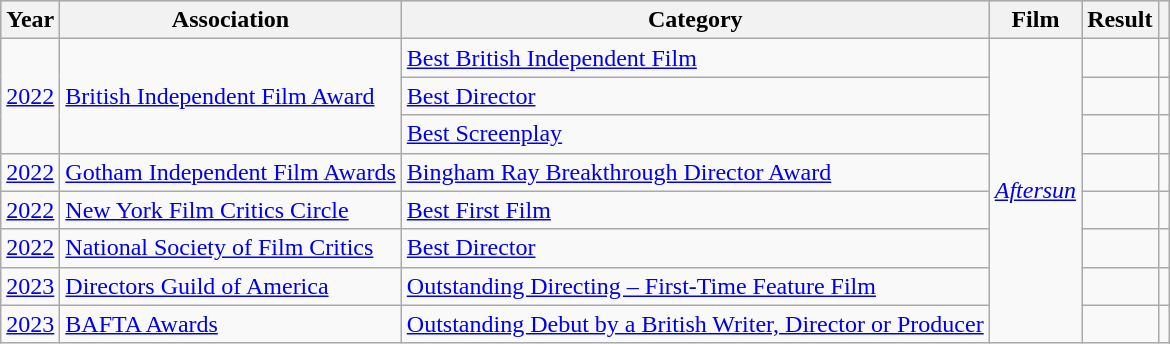<table class="wikitable sortable">
<tr style="background:#ccc; text-align:center;">
<th scope="col" class="unsortable">Year</th>
<th scope="col" class="unsortable">Association</th>
<th>Category</th>
<th scope="col" class="unsortable">Film</th>
<th scope="col" class="unsortable">Result</th>
<th scope="col" class="unsortable"></th>
</tr>
<tr>
<td rowspan="3"><a href='#'>2022</a></td>
<td rowspan="3"><a href='#'>British Independent Film Award</a></td>
<td><a href='#'>Best British Independent Film</a></td>
<td rowspan="8"><em><a href='#'>Aftersun</a></em></td>
<td></td>
<td style="text-align:center;"></td>
</tr>
<tr>
<td><a href='#'>Best Director</a></td>
<td></td>
<td style="text-align:center;"></td>
</tr>
<tr>
<td><a href='#'>Best Screenplay</a></td>
<td></td>
<td style="text-align:center;"></td>
</tr>
<tr>
<td><a href='#'>2022</a></td>
<td><a href='#'>Gotham Independent Film Awards</a></td>
<td><a href='#'>Bingham Ray Breakthrough Director Award</a></td>
<td></td>
<td style="text-align:center;"></td>
</tr>
<tr>
<td><a href='#'>2022</a></td>
<td><a href='#'>New York Film Critics Circle</a></td>
<td><a href='#'>Best First Film</a></td>
<td></td>
<td style="text-align:center;"></td>
</tr>
<tr>
<td><a href='#'>2022</a></td>
<td><a href='#'>National Society of Film Critics</a></td>
<td><a href='#'>Best Director</a></td>
<td></td>
<td></td>
</tr>
<tr>
<td><a href='#'>2023</a></td>
<td><a href='#'>Directors Guild of America</a></td>
<td><a href='#'>Outstanding Directing – First-Time Feature Film</a></td>
<td></td>
<td style="text-align:center;"></td>
</tr>
<tr>
<td><a href='#'>2023</a></td>
<td><a href='#'>BAFTA Awards</a></td>
<td><a href='#'>Outstanding Debut by a British Writer, Director or Producer</a></td>
<td></td>
<td></td>
</tr>
</table>
